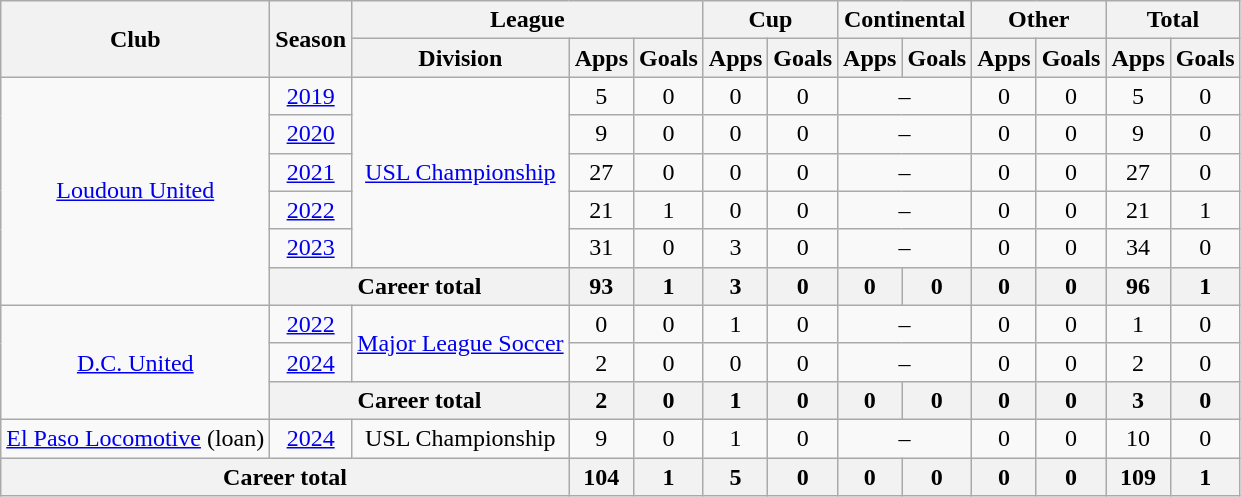<table class="wikitable" style="text-align: center">
<tr>
<th rowspan="2">Club</th>
<th rowspan="2">Season</th>
<th colspan="3">League</th>
<th colspan="2">Cup</th>
<th colspan="2">Continental</th>
<th colspan="2">Other</th>
<th colspan="2">Total</th>
</tr>
<tr>
<th>Division</th>
<th>Apps</th>
<th>Goals</th>
<th>Apps</th>
<th>Goals</th>
<th>Apps</th>
<th>Goals</th>
<th>Apps</th>
<th>Goals</th>
<th>Apps</th>
<th>Goals</th>
</tr>
<tr>
<td rowspan=6><a href='#'>Loudoun United</a></td>
<td><a href='#'>2019</a></td>
<td rowspan=5><a href='#'>USL Championship</a></td>
<td>5</td>
<td>0</td>
<td>0</td>
<td>0</td>
<td colspan="2">–</td>
<td>0</td>
<td>0</td>
<td>5</td>
<td>0</td>
</tr>
<tr>
<td><a href='#'>2020</a></td>
<td>9</td>
<td>0</td>
<td>0</td>
<td>0</td>
<td colspan="2">–</td>
<td>0</td>
<td>0</td>
<td>9</td>
<td>0</td>
</tr>
<tr>
<td><a href='#'>2021</a></td>
<td>27</td>
<td>0</td>
<td>0</td>
<td>0</td>
<td colspan="2">–</td>
<td>0</td>
<td>0</td>
<td>27</td>
<td>0</td>
</tr>
<tr>
<td><a href='#'>2022</a></td>
<td>21</td>
<td>1</td>
<td>0</td>
<td>0</td>
<td colspan="2">–</td>
<td>0</td>
<td>0</td>
<td>21</td>
<td>1</td>
</tr>
<tr>
<td><a href='#'>2023</a></td>
<td>31</td>
<td>0</td>
<td>3</td>
<td>0</td>
<td colspan="2">–</td>
<td>0</td>
<td>0</td>
<td>34</td>
<td>0</td>
</tr>
<tr>
<th colspan="2"><strong>Career total</strong></th>
<th>93</th>
<th>1</th>
<th>3</th>
<th>0</th>
<th>0</th>
<th>0</th>
<th>0</th>
<th>0</th>
<th>96</th>
<th>1</th>
</tr>
<tr>
<td rowspan=3><a href='#'>D.C. United</a></td>
<td><a href='#'>2022</a></td>
<td rowspan=2><a href='#'>Major League Soccer</a></td>
<td>0</td>
<td>0</td>
<td>1</td>
<td>0</td>
<td colspan="2">–</td>
<td>0</td>
<td>0</td>
<td>1</td>
<td>0</td>
</tr>
<tr>
<td><a href='#'>2024</a></td>
<td>2</td>
<td>0</td>
<td>0</td>
<td>0</td>
<td colspan="2">–</td>
<td>0</td>
<td>0</td>
<td>2</td>
<td>0</td>
</tr>
<tr>
<th colspan="2"><strong>Career total</strong></th>
<th>2</th>
<th>0</th>
<th>1</th>
<th>0</th>
<th>0</th>
<th>0</th>
<th>0</th>
<th>0</th>
<th>3</th>
<th>0</th>
</tr>
<tr>
<td><a href='#'>El Paso Locomotive</a> (loan)</td>
<td><a href='#'>2024</a></td>
<td>USL Championship</td>
<td>9</td>
<td>0</td>
<td>1</td>
<td>0</td>
<td colspan="2">–</td>
<td>0</td>
<td>0</td>
<td>10</td>
<td>0</td>
</tr>
<tr>
<th colspan="3"><strong>Career total</strong></th>
<th>104</th>
<th>1</th>
<th>5</th>
<th>0</th>
<th>0</th>
<th>0</th>
<th>0</th>
<th>0</th>
<th>109</th>
<th>1</th>
</tr>
</table>
